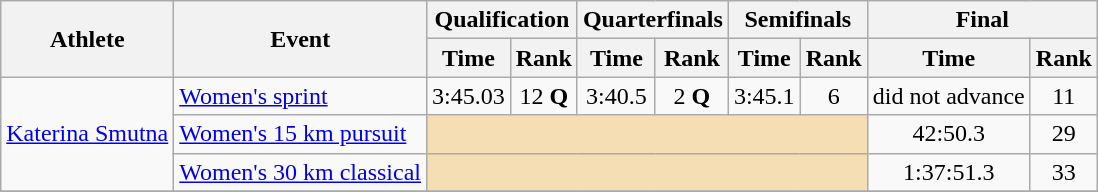<table class="wikitable">
<tr>
<th rowspan="2">Athlete</th>
<th rowspan="2">Event</th>
<th colspan=2>Qualification</th>
<th colspan=2>Quarterfinals</th>
<th colspan=2>Semifinals</th>
<th colspan="2">Final</th>
</tr>
<tr>
<th>Time</th>
<th>Rank</th>
<th>Time</th>
<th>Rank</th>
<th>Time</th>
<th>Rank</th>
<th>Time</th>
<th>Rank</th>
</tr>
<tr>
<td rowspan="3"><a href='#'>Katerina Smutna</a></td>
<td><a href='#'>Women's sprint</a></td>
<td align="center">3:45.03</td>
<td align="center">12 <strong>Q</strong></td>
<td align="center">3:40.5</td>
<td align="center">2 <strong>Q</strong></td>
<td align="center">3:45.1</td>
<td align="center">6</td>
<td align="center">did not advance</td>
<td align="center">11</td>
</tr>
<tr>
<td><a href='#'>Women's 15 km pursuit</a></td>
<td colspan=6 bgcolor=wheat></td>
<td align="center">42:50.3</td>
<td align="center">29</td>
</tr>
<tr>
<td><a href='#'>Women's 30 km classical</a></td>
<td colspan=6 bgcolor=wheat></td>
<td align="center">1:37:51.3</td>
<td align="center">33</td>
</tr>
<tr>
</tr>
</table>
